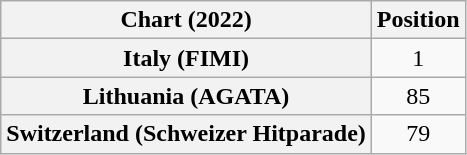<table class="wikitable sortable plainrowheaders" style="text-align:center">
<tr>
<th scope="col">Chart (2022)</th>
<th scope="col">Position</th>
</tr>
<tr>
<th scope="row">Italy (FIMI)</th>
<td>1</td>
</tr>
<tr>
<th scope="row">Lithuania (AGATA)</th>
<td>85</td>
</tr>
<tr>
<th scope="row">Switzerland (Schweizer Hitparade)</th>
<td>79</td>
</tr>
</table>
